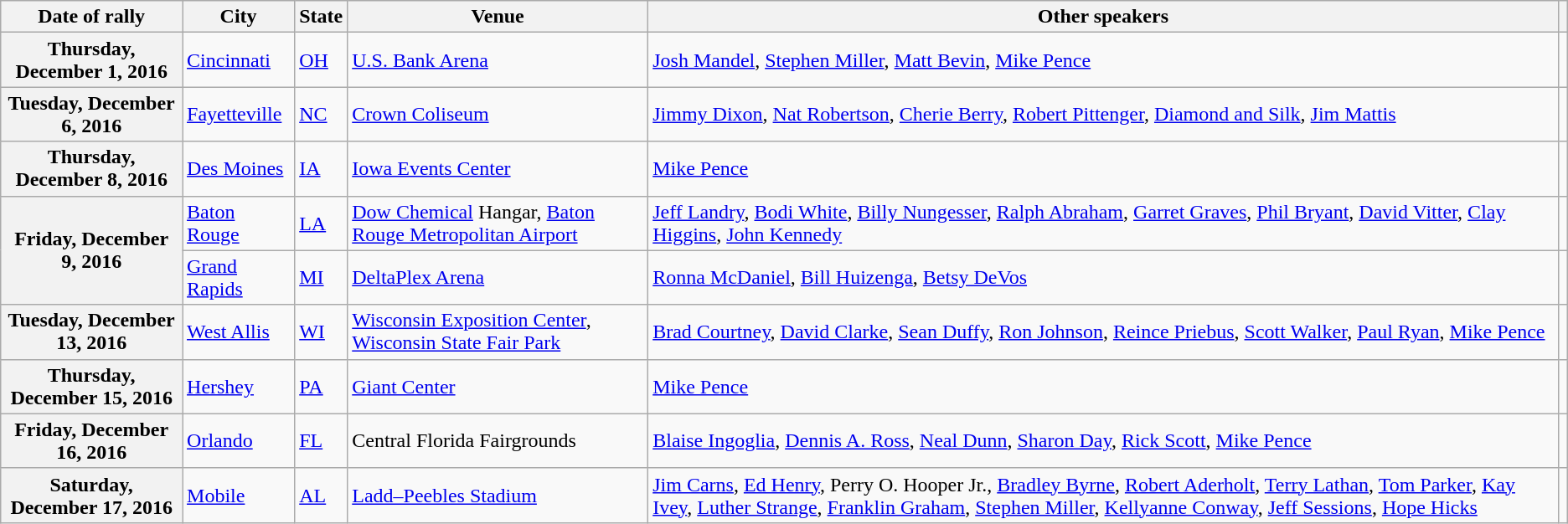<table class="wikitable sortable">
<tr>
<th scope="col" style="text-align:center;">Date of rally</th>
<th scope="col" style="text-align:center;">City</th>
<th scope="col" style="text-align:center;">State</th>
<th scope="col" style="text-align:center;">Venue</th>
<th scope="col" style="text-align:center;">Other speakers</th>
<th></th>
</tr>
<tr>
<th scope="row">Thursday, December 1, 2016</th>
<td><a href='#'>Cincinnati</a></td>
<td><a href='#'>OH</a></td>
<td><a href='#'>U.S. Bank Arena</a></td>
<td><a href='#'>Josh Mandel</a>, <a href='#'>Stephen Miller</a>, <a href='#'>Matt Bevin</a>, <a href='#'>Mike Pence</a></td>
<td></td>
</tr>
<tr>
<th scope="row">Tuesday, December 6, 2016</th>
<td><a href='#'>Fayetteville</a></td>
<td><a href='#'>NC</a></td>
<td><a href='#'>Crown Coliseum</a></td>
<td><a href='#'>Jimmy Dixon</a>, <a href='#'>Nat Robertson</a>, <a href='#'>Cherie Berry</a>, <a href='#'>Robert Pittenger</a>, <a href='#'>Diamond and Silk</a>, <a href='#'>Jim Mattis</a></td>
<td></td>
</tr>
<tr>
<th scope="row">Thursday, December 8, 2016</th>
<td><a href='#'>Des Moines</a></td>
<td><a href='#'>IA</a></td>
<td><a href='#'>Iowa Events Center</a></td>
<td><a href='#'>Mike Pence</a></td>
<td></td>
</tr>
<tr>
<th scope="row" rowspan=2>Friday, December 9, 2016</th>
<td><a href='#'>Baton Rouge</a></td>
<td><a href='#'>LA</a></td>
<td><a href='#'>Dow Chemical</a> Hangar, <a href='#'>Baton Rouge Metropolitan Airport</a></td>
<td><a href='#'>Jeff Landry</a>, <a href='#'>Bodi White</a>, <a href='#'>Billy Nungesser</a>, <a href='#'>Ralph Abraham</a>, <a href='#'>Garret Graves</a>, <a href='#'>Phil Bryant</a>, <a href='#'>David Vitter</a>, <a href='#'>Clay Higgins</a>, <a href='#'>John Kennedy</a></td>
<td></td>
</tr>
<tr>
<td><a href='#'>Grand Rapids</a></td>
<td><a href='#'>MI</a></td>
<td><a href='#'>DeltaPlex Arena</a></td>
<td><a href='#'>Ronna McDaniel</a>, <a href='#'>Bill Huizenga</a>, <a href='#'>Betsy DeVos</a></td>
<td></td>
</tr>
<tr>
<th scope="row">Tuesday, December 13, 2016</th>
<td><a href='#'>West Allis</a></td>
<td><a href='#'>WI</a></td>
<td><a href='#'>Wisconsin Exposition Center</a>, <a href='#'>Wisconsin State Fair Park</a></td>
<td><a href='#'>Brad Courtney</a>, <a href='#'>David Clarke</a>, <a href='#'>Sean Duffy</a>, <a href='#'>Ron Johnson</a>, <a href='#'>Reince Priebus</a>, <a href='#'>Scott Walker</a>, <a href='#'>Paul Ryan</a>, <a href='#'>Mike Pence</a></td>
<td></td>
</tr>
<tr>
<th scope="row">Thursday, December 15, 2016</th>
<td><a href='#'>Hershey</a></td>
<td><a href='#'>PA</a></td>
<td><a href='#'>Giant Center</a></td>
<td><a href='#'>Mike Pence</a></td>
<td></td>
</tr>
<tr>
<th scope="row">Friday, December 16, 2016</th>
<td><a href='#'>Orlando</a></td>
<td><a href='#'>FL</a></td>
<td>Central Florida Fairgrounds</td>
<td><a href='#'>Blaise Ingoglia</a>, <a href='#'>Dennis A. Ross</a>, <a href='#'>Neal Dunn</a>, <a href='#'>Sharon Day</a>, <a href='#'>Rick Scott</a>, <a href='#'>Mike Pence</a></td>
<td></td>
</tr>
<tr>
<th scope="row">Saturday, December 17, 2016</th>
<td><a href='#'>Mobile</a></td>
<td><a href='#'>AL</a></td>
<td><a href='#'>Ladd–Peebles Stadium</a></td>
<td><a href='#'>Jim Carns</a>, <a href='#'>Ed Henry</a>, Perry O. Hooper Jr., <a href='#'>Bradley Byrne</a>, <a href='#'>Robert Aderholt</a>, <a href='#'>Terry Lathan</a>, <a href='#'>Tom Parker</a>, <a href='#'>Kay Ivey</a>, <a href='#'>Luther Strange</a>, <a href='#'>Franklin Graham</a>, <a href='#'>Stephen Miller</a>, <a href='#'>Kellyanne Conway</a>, <a href='#'>Jeff Sessions</a>, <a href='#'>Hope Hicks</a></td>
<td></td>
</tr>
</table>
